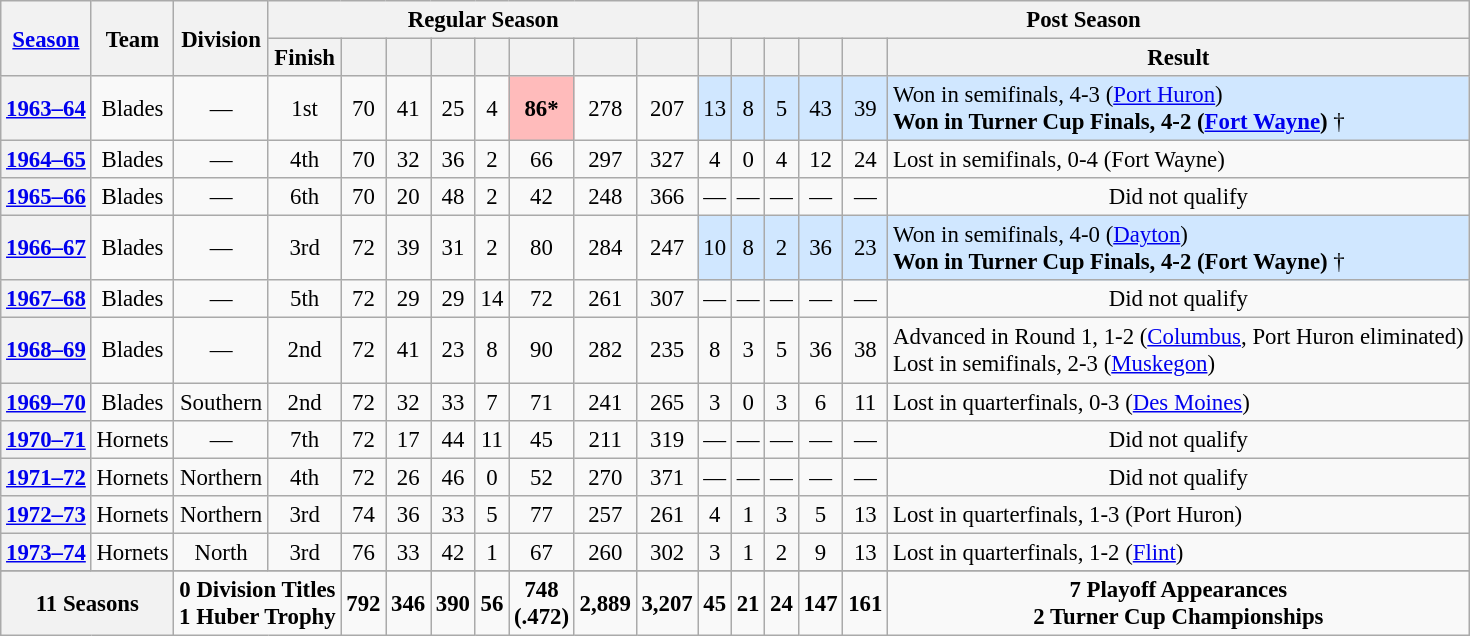<table class="wikitable" style="text-align: center; font-size: 95%">
<tr>
<th rowspan="2"><a href='#'>Season</a></th>
<th rowspan="2">Team</th>
<th rowspan="2">Division</th>
<th colspan="8">Regular Season</th>
<th colspan="6">Post Season</th>
</tr>
<tr>
<th>Finish</th>
<th></th>
<th></th>
<th></th>
<th></th>
<th></th>
<th></th>
<th></th>
<th></th>
<th></th>
<th></th>
<th></th>
<th></th>
<th>Result</th>
</tr>
<tr>
<th><a href='#'>1963–64</a></th>
<td>Blades</td>
<td>—</td>
<td>1st</td>
<td>70</td>
<td>41</td>
<td>25</td>
<td>4</td>
<td bgcolor="#ffbbbb"><strong>86*</strong></td>
<td>278</td>
<td>207</td>
<td bgcolor="#d0e7ff">13</td>
<td bgcolor="#d0e7ff">8</td>
<td bgcolor="#d0e7ff">5</td>
<td bgcolor="#d0e7ff">43</td>
<td bgcolor="#d0e7ff">39</td>
<td align="left" style="background: #d0e7ff;">Won in semifinals, 4-3 (<a href='#'>Port Huron</a>)<br><strong>Won in Turner Cup Finals, 4-2 (<a href='#'>Fort Wayne</a>)</strong> †</td>
</tr>
<tr>
<th><a href='#'>1964–65</a></th>
<td>Blades</td>
<td>—</td>
<td>4th</td>
<td>70</td>
<td>32</td>
<td>36</td>
<td>2</td>
<td>66</td>
<td>297</td>
<td>327</td>
<td>4</td>
<td>0</td>
<td>4</td>
<td>12</td>
<td>24</td>
<td align="left">Lost in semifinals, 0-4 (Fort Wayne)</td>
</tr>
<tr>
<th><a href='#'>1965–66</a></th>
<td>Blades</td>
<td>—</td>
<td>6th</td>
<td>70</td>
<td>20</td>
<td>48</td>
<td>2</td>
<td>42</td>
<td>248</td>
<td>366</td>
<td>—</td>
<td>—</td>
<td>—</td>
<td>—</td>
<td>—</td>
<td>Did not qualify</td>
</tr>
<tr>
<th><a href='#'>1966–67</a></th>
<td>Blades</td>
<td>—</td>
<td>3rd</td>
<td>72</td>
<td>39</td>
<td>31</td>
<td>2</td>
<td>80</td>
<td>284</td>
<td>247</td>
<td bgcolor="#d0e7ff">10</td>
<td bgcolor="#d0e7ff">8</td>
<td bgcolor="#d0e7ff">2</td>
<td bgcolor="#d0e7ff">36</td>
<td bgcolor="#d0e7ff">23</td>
<td align="left" style="background: #d0e7ff;">Won in semifinals, 4-0 (<a href='#'>Dayton</a>)<br><strong>Won in Turner Cup Finals, 4-2 (Fort Wayne)</strong> †</td>
</tr>
<tr>
<th><a href='#'>1967–68</a></th>
<td>Blades</td>
<td>—</td>
<td>5th</td>
<td>72</td>
<td>29</td>
<td>29</td>
<td>14</td>
<td>72</td>
<td>261</td>
<td>307</td>
<td>—</td>
<td>—</td>
<td>—</td>
<td>—</td>
<td>—</td>
<td>Did not qualify</td>
</tr>
<tr>
<th><a href='#'>1968–69</a></th>
<td>Blades</td>
<td>—</td>
<td>2nd</td>
<td>72</td>
<td>41</td>
<td>23</td>
<td>8</td>
<td>90</td>
<td>282</td>
<td>235</td>
<td>8</td>
<td>3</td>
<td>5</td>
<td>36</td>
<td>38</td>
<td align="left">Advanced in Round 1, 1-2 (<a href='#'>Columbus</a>, Port Huron eliminated)<br>Lost in semifinals, 2-3 (<a href='#'>Muskegon</a>)</td>
</tr>
<tr>
<th><a href='#'>1969–70</a></th>
<td>Blades</td>
<td>Southern</td>
<td>2nd</td>
<td>72</td>
<td>32</td>
<td>33</td>
<td>7</td>
<td>71</td>
<td>241</td>
<td>265</td>
<td>3</td>
<td>0</td>
<td>3</td>
<td>6</td>
<td>11</td>
<td align="left">Lost in quarterfinals, 0-3 (<a href='#'>Des Moines</a>)</td>
</tr>
<tr>
<th><a href='#'>1970–71</a></th>
<td>Hornets</td>
<td>—</td>
<td>7th</td>
<td>72</td>
<td>17</td>
<td>44</td>
<td>11</td>
<td>45</td>
<td>211</td>
<td>319</td>
<td>—</td>
<td>—</td>
<td>—</td>
<td>—</td>
<td>—</td>
<td>Did not qualify</td>
</tr>
<tr>
<th><a href='#'>1971–72</a></th>
<td>Hornets</td>
<td>Northern</td>
<td>4th</td>
<td>72</td>
<td>26</td>
<td>46</td>
<td>0</td>
<td>52</td>
<td>270</td>
<td>371</td>
<td>—</td>
<td>—</td>
<td>—</td>
<td>—</td>
<td>—</td>
<td>Did not qualify</td>
</tr>
<tr>
<th><a href='#'>1972–73</a></th>
<td>Hornets</td>
<td>Northern</td>
<td>3rd</td>
<td>74</td>
<td>36</td>
<td>33</td>
<td>5</td>
<td>77</td>
<td>257</td>
<td>261</td>
<td>4</td>
<td>1</td>
<td>3</td>
<td>5</td>
<td>13</td>
<td align="left">Lost in quarterfinals, 1-3 (Port Huron)</td>
</tr>
<tr>
<th><a href='#'>1973–74</a></th>
<td>Hornets</td>
<td>North</td>
<td>3rd</td>
<td>76</td>
<td>33</td>
<td>42</td>
<td>1</td>
<td>67</td>
<td>260</td>
<td>302</td>
<td>3</td>
<td>1</td>
<td>2</td>
<td>9</td>
<td>13</td>
<td align="left">Lost in quarterfinals, 1-2 (<a href='#'>Flint</a>)</td>
</tr>
<tr ->
</tr>
<tr>
<th colspan="2">11 Seasons</th>
<td colspan="2"><strong>0 Division Titles<br>1 Huber Trophy</strong></td>
<td><strong>792</strong></td>
<td><strong>346</strong></td>
<td><strong>390</strong></td>
<td><strong>56</strong></td>
<td><strong>748<br>(.472)</strong></td>
<td><strong>2,889</strong></td>
<td><strong>3,207</strong></td>
<td><strong>45</strong></td>
<td><strong>21</strong></td>
<td><strong>24</strong></td>
<td><strong>147</strong></td>
<td><strong>161</strong></td>
<td><strong>7 Playoff Appearances<br>2 Turner Cup Championships</strong></td>
</tr>
</table>
